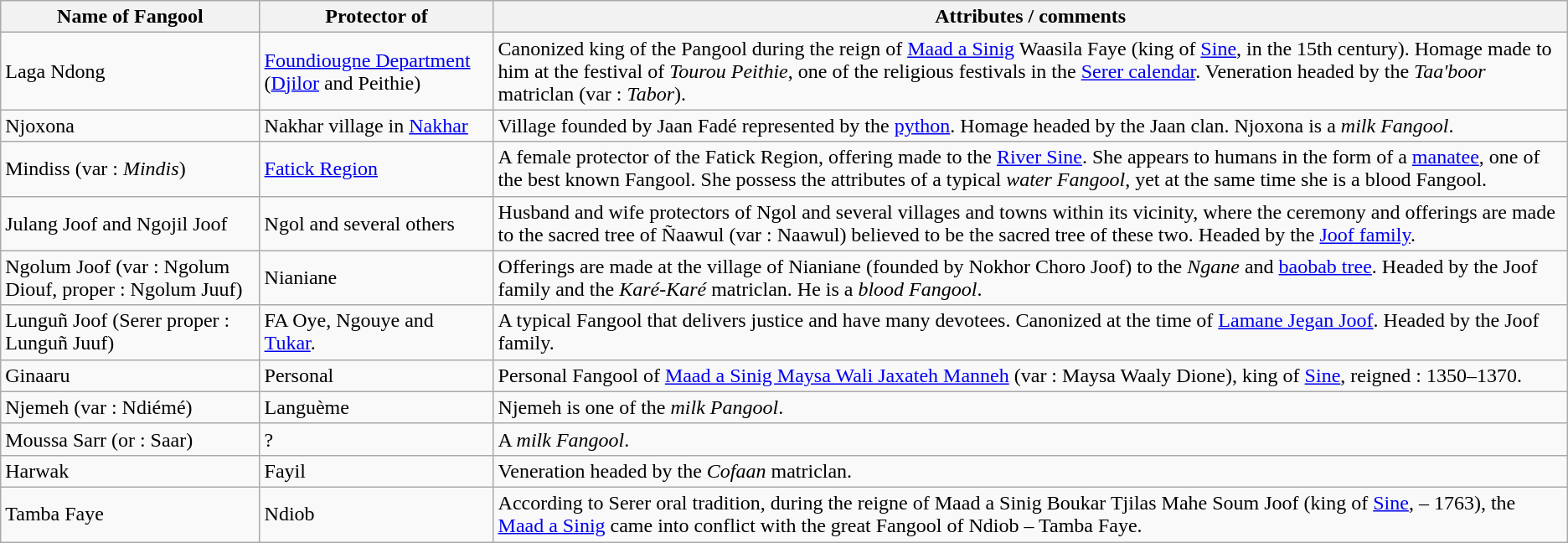<table class="wikitable">
<tr>
<th>Name of Fangool</th>
<th>Protector of</th>
<th>Attributes / comments</th>
</tr>
<tr>
<td>Laga Ndong</td>
<td><a href='#'>Foundiougne Department</a> (<a href='#'>Djilor</a> and Peithie)</td>
<td>Canonized king of the Pangool during the reign of <a href='#'>Maad a Sinig</a> Waasila Faye (king of <a href='#'>Sine</a>, in the 15th century). Homage made to him at the festival of  <em>Tourou Peithie</em>, one of the religious festivals in the <a href='#'>Serer calendar</a>. Veneration headed by the <em>Taa'boor</em> matriclan (var : <em>Tabor</em>).</td>
</tr>
<tr>
<td>Njoxona</td>
<td>Nakhar village in <a href='#'>Nakhar</a></td>
<td>Village founded by Jaan Fadé represented by the <a href='#'>python</a>. Homage headed by the Jaan clan. Njoxona is a <em>milk Fangool</em>.</td>
</tr>
<tr>
<td>Mindiss (var : <em>Mindis</em>)</td>
<td><a href='#'>Fatick Region</a></td>
<td>A female protector of the Fatick Region, offering made to the <a href='#'>River Sine</a>. She appears to humans in the form of a <a href='#'>manatee</a>, one of the best known Fangool. She possess the attributes of a typical <em>water Fangool</em>, yet at the same time she is a blood Fangool.</td>
</tr>
<tr>
<td>Julang Joof and Ngojil Joof</td>
<td>Ngol and several others</td>
<td>Husband and wife protectors of Ngol and several villages and towns within its vicinity, where the ceremony and offerings are made to the sacred tree of Ñaawul (var : Naawul) believed to be the sacred tree of these two. Headed by the <a href='#'>Joof family</a>.</td>
</tr>
<tr>
<td>Ngolum Joof (var : Ngolum Diouf, proper : Ngolum Juuf)</td>
<td>Nianiane</td>
<td>Offerings are made at the village of Nianiane (founded by Nokhor Choro Joof) to the <em>Ngane</em> and  <a href='#'>baobab tree</a>. Headed by the Joof family and the <em>Karé-Karé</em> matriclan. He is a <em>blood Fangool</em>.</td>
</tr>
<tr>
<td>Lunguñ Joof  (Serer proper : Lunguñ Juuf)</td>
<td>FA Oye, Ngouye and <a href='#'>Tukar</a>.</td>
<td>A typical Fangool that delivers justice and have many devotees. Canonized at the time of <a href='#'>Lamane Jegan Joof</a>. Headed by the Joof family.</td>
</tr>
<tr>
<td>Ginaaru</td>
<td>Personal</td>
<td>Personal Fangool of <a href='#'>Maad a Sinig Maysa Wali Jaxateh Manneh</a> (var : Maysa Waaly Dione), king of <a href='#'>Sine</a>, reigned : 1350–1370.</td>
</tr>
<tr>
<td>Njemeh (var : Ndiémé)</td>
<td>Languème</td>
<td>Njemeh is one of the <em>milk Pangool</em>.</td>
</tr>
<tr>
<td>Moussa Sarr (or : Saar)</td>
<td>?</td>
<td>A <em>milk Fangool</em>.</td>
</tr>
<tr>
<td>Harwak</td>
<td>Fayil</td>
<td>Veneration headed by the <em>Cofaan</em> matriclan.</td>
</tr>
<tr>
<td>Tamba Faye</td>
<td>Ndiob</td>
<td>According to Serer oral tradition, during the reigne of Maad a Sinig Boukar Tjilas Mahe Soum Joof (king of <a href='#'>Sine</a>,  – 1763), the <a href='#'>Maad a Sinig</a> came into conflict with the great Fangool of Ndiob – Tamba Faye.</td>
</tr>
</table>
